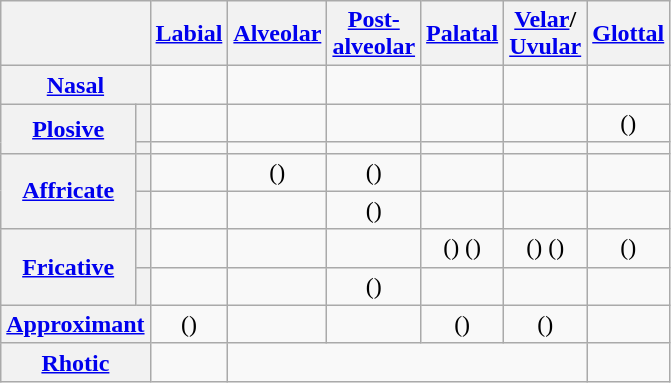<table class="wikitable" style=text-align:center>
<tr>
<th colspan="2"></th>
<th><a href='#'>Labial</a></th>
<th><a href='#'>Alveolar</a></th>
<th><a href='#'>Post-<br>alveolar</a></th>
<th><a href='#'>Palatal</a></th>
<th><a href='#'>Velar</a>/<br><a href='#'>Uvular</a></th>
<th><a href='#'>Glottal</a></th>
</tr>
<tr>
<th colspan="2"><a href='#'>Nasal</a></th>
<td></td>
<td></td>
<td></td>
<td></td>
<td></td>
<td></td>
</tr>
<tr>
<th rowspan="2"><a href='#'>Plosive</a></th>
<th></th>
<td></td>
<td></td>
<td></td>
<td></td>
<td></td>
<td>()</td>
</tr>
<tr>
<th></th>
<td></td>
<td></td>
<td></td>
<td></td>
<td></td>
<td></td>
</tr>
<tr>
<th rowspan="2"><a href='#'>Affricate</a></th>
<th></th>
<td></td>
<td>()</td>
<td>()</td>
<td></td>
<td></td>
<td></td>
</tr>
<tr>
<th></th>
<td></td>
<td></td>
<td>()</td>
<td></td>
<td></td>
<td></td>
</tr>
<tr>
<th rowspan="2"><a href='#'>Fricative</a></th>
<th></th>
<td></td>
<td></td>
<td></td>
<td>() ()</td>
<td>() ()</td>
<td> ()</td>
</tr>
<tr>
<th></th>
<td></td>
<td></td>
<td>()</td>
<td></td>
<td></td>
<td></td>
</tr>
<tr>
<th colspan="2"><a href='#'>Approximant</a></th>
<td>()</td>
<td></td>
<td></td>
<td>() </td>
<td>()</td>
<td></td>
</tr>
<tr>
<th colspan="2"><a href='#'>Rhotic</a></th>
<td></td>
<td colspan="4"></td>
<td></td>
</tr>
</table>
